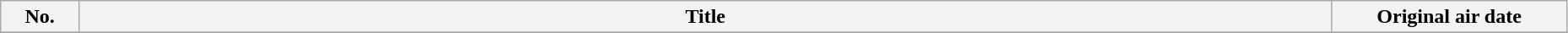<table class="wikitable" width="98%">
<tr>
<th width="5%">No.</th>
<th>Title</th>
<th width="15%">Original air date</th>
</tr>
<tr>
</tr>
</table>
